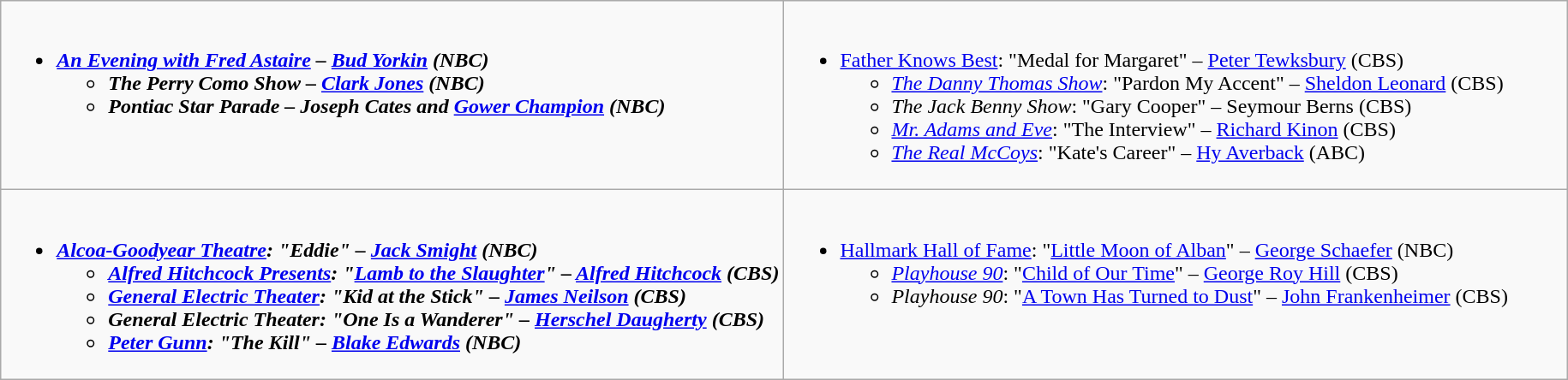<table class="wikitable">
<tr>
<td style="vertical-align:top;" width="50%"><br><ul><li><strong><em><a href='#'>An Evening with Fred Astaire</a><em> – <a href='#'>Bud Yorkin</a> (NBC)<strong><ul><li></em>The Perry Como Show<em> – <a href='#'>Clark Jones</a> (NBC)</li><li></em>Pontiac Star Parade<em> – Joseph Cates and <a href='#'>Gower Champion</a> (NBC)</li></ul></li></ul></td>
<td style="vertical-align:top;" width="50%"><br><ul><li></em></strong><a href='#'>Father Knows Best</a></em>: "Medal for Margaret" – <a href='#'>Peter Tewksbury</a> (CBS)</strong><ul><li><em><a href='#'>The Danny Thomas Show</a></em>: "Pardon My Accent" – <a href='#'>Sheldon Leonard</a> (CBS)</li><li><em>The Jack Benny Show</em>: "Gary Cooper" – Seymour Berns (CBS)</li><li><em><a href='#'>Mr. Adams and Eve</a></em>: "The Interview" – <a href='#'>Richard Kinon</a> (CBS)</li><li><em><a href='#'>The Real McCoys</a></em>: "Kate's Career" – <a href='#'>Hy Averback</a> (ABC)</li></ul></li></ul></td>
</tr>
<tr>
<td style="vertical-align:top;" width="50%"><br><ul><li><strong><em><a href='#'>Alcoa-Goodyear Theatre</a><em>: "Eddie" – <a href='#'>Jack Smight</a> (NBC)<strong><ul><li></em><a href='#'>Alfred Hitchcock Presents</a><em>: "<a href='#'>Lamb to the Slaughter</a>" – <a href='#'>Alfred Hitchcock</a> (CBS)</li><li></em><a href='#'>General Electric Theater</a><em>: "Kid at the Stick" – <a href='#'>James Neilson</a> (CBS)</li><li></em>General Electric Theater<em>: "One Is a Wanderer" – <a href='#'>Herschel Daugherty</a> (CBS)</li><li></em><a href='#'>Peter Gunn</a><em>: "The Kill" – <a href='#'>Blake Edwards</a> (NBC)</li></ul></li></ul></td>
<td style="vertical-align:top;" width="50%"><br><ul><li></em></strong><a href='#'>Hallmark Hall of Fame</a></em>: "<a href='#'>Little Moon of Alban</a>" – <a href='#'>George Schaefer</a> (NBC)</strong><ul><li><em><a href='#'>Playhouse 90</a></em>: "<a href='#'>Child of Our Time</a>" – <a href='#'>George Roy Hill</a> (CBS)</li><li><em>Playhouse 90</em>: "<a href='#'>A Town Has Turned to Dust</a>" – <a href='#'>John Frankenheimer</a> (CBS)</li></ul></li></ul></td>
</tr>
</table>
